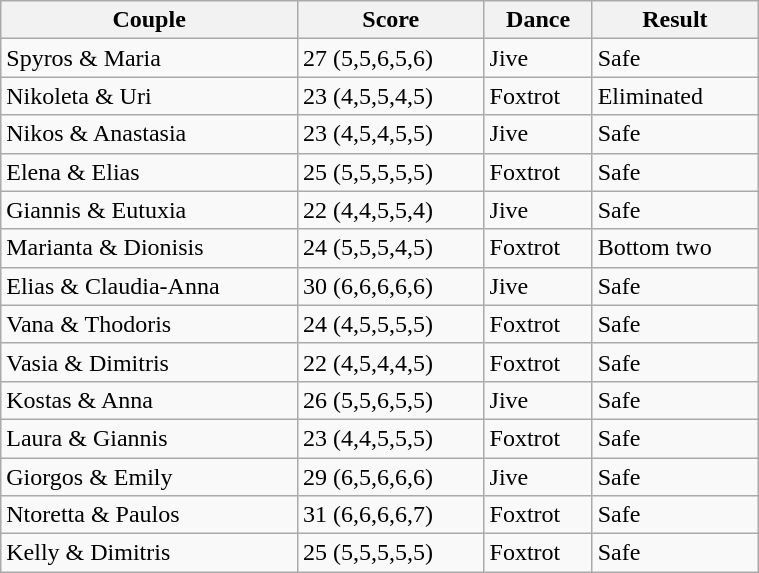<table class="wikitable" style="width:40%;">
<tr>
<th>Couple</th>
<th>Score</th>
<th>Dance</th>
<th>Result</th>
</tr>
<tr>
<td>Spyros & Maria</td>
<td>27 (5,5,6,5,6)</td>
<td>Jive</td>
<td>Safe</td>
</tr>
<tr>
<td>Nikoleta & Uri</td>
<td>23 (4,5,5,4,5)</td>
<td>Foxtrot</td>
<td>Eliminated</td>
</tr>
<tr>
<td>Nikos & Anastasia</td>
<td>23 (4,5,4,5,5)</td>
<td>Jive</td>
<td>Safe</td>
</tr>
<tr>
<td>Elena & Elias</td>
<td>25 (5,5,5,5,5)</td>
<td>Foxtrot</td>
<td>Safe</td>
</tr>
<tr>
<td>Giannis & Eutuxia</td>
<td>22 (4,4,5,5,4)</td>
<td>Jive</td>
<td>Safe</td>
</tr>
<tr>
<td>Marianta & Dionisis</td>
<td>24 (5,5,5,4,5)</td>
<td>Foxtrot</td>
<td>Bottom two</td>
</tr>
<tr>
<td>Elias & Claudia-Anna</td>
<td>30 (6,6,6,6,6)</td>
<td>Jive</td>
<td>Safe</td>
</tr>
<tr>
<td>Vana & Thodoris</td>
<td>24 (4,5,5,5,5)</td>
<td>Foxtrot</td>
<td>Safe</td>
</tr>
<tr>
<td>Vasia & Dimitris</td>
<td>22 (4,5,4,4,5)</td>
<td>Foxtrot</td>
<td>Safe</td>
</tr>
<tr>
<td>Kostas & Anna</td>
<td>26 (5,5,6,5,5)</td>
<td>Jive</td>
<td>Safe</td>
</tr>
<tr>
<td>Laura & Giannis</td>
<td>23 (4,4,5,5,5)</td>
<td>Foxtrot</td>
<td>Safe</td>
</tr>
<tr>
<td>Giorgos & Emily</td>
<td>29 (6,5,6,6,6)</td>
<td>Jive</td>
<td>Safe</td>
</tr>
<tr>
<td>Ntoretta & Paulos</td>
<td>31 (6,6,6,6,7)</td>
<td>Foxtrot</td>
<td>Safe</td>
</tr>
<tr>
<td>Kelly & Dimitris</td>
<td>25 (5,5,5,5,5)</td>
<td>Foxtrot</td>
<td>Safe</td>
</tr>
</table>
